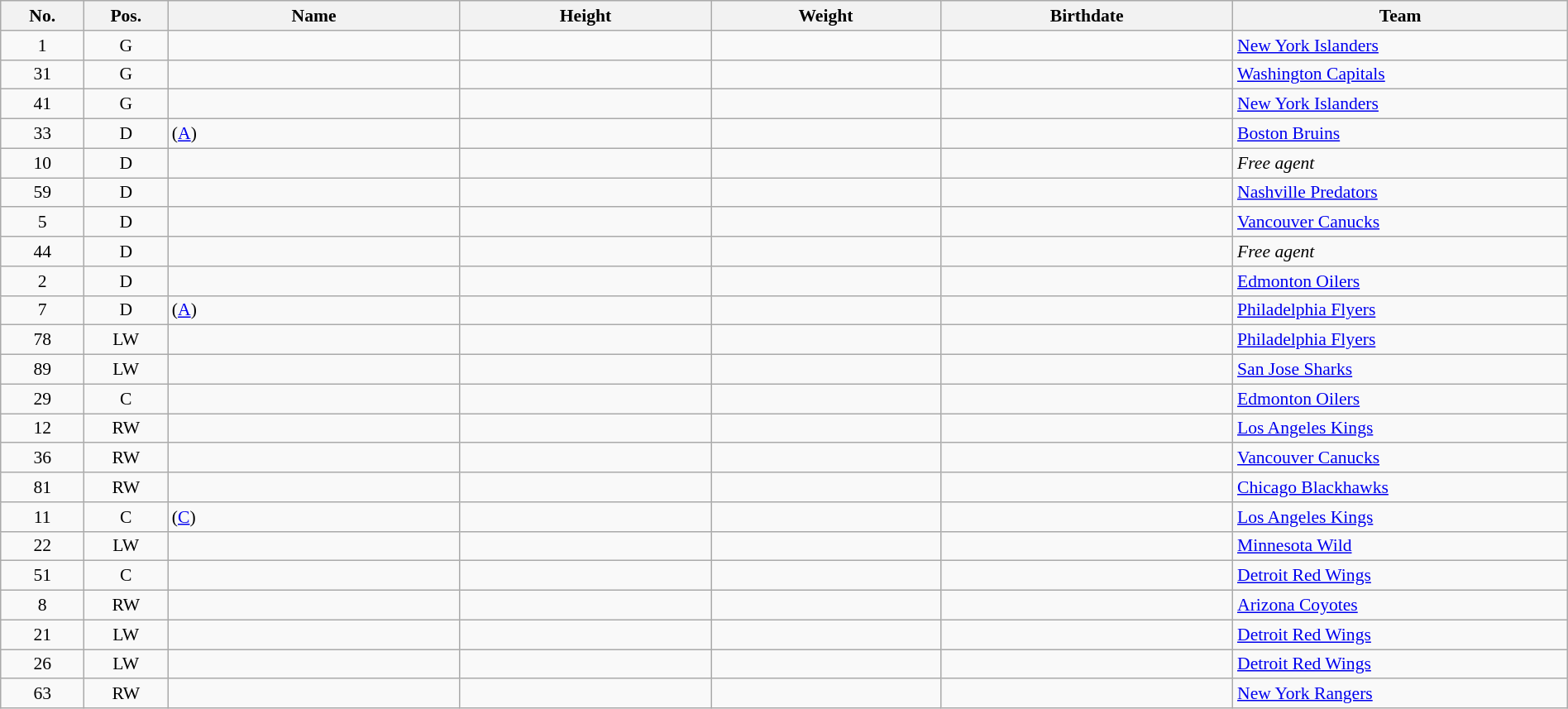<table width="100%" class="wikitable sortable" style="font-size: 90%; text-align: center;">
<tr>
<th style="width:  4%;">No.</th>
<th style="width:  4%;">Pos.</th>
<th style="width: 14%;">Name</th>
<th style="width: 12%;">Height</th>
<th style="width: 11%;">Weight</th>
<th style="width: 14%;">Birthdate</th>
<th style="width: 16%;">Team</th>
</tr>
<tr>
<td>1</td>
<td>G</td>
<td align=left> </td>
<td></td>
<td></td>
<td></td>
<td style="text-align:left;"> <a href='#'>New York Islanders</a></td>
</tr>
<tr>
<td>31</td>
<td>G</td>
<td align=left> </td>
<td></td>
<td></td>
<td></td>
<td style="text-align:left;"> <a href='#'>Washington Capitals</a></td>
</tr>
<tr>
<td>41</td>
<td>G</td>
<td align=left> </td>
<td></td>
<td></td>
<td></td>
<td style="text-align:left;"> <a href='#'>New York Islanders</a></td>
</tr>
<tr>
<td>33</td>
<td>D</td>
<td align=left>  (<a href='#'>A</a>)</td>
<td></td>
<td></td>
<td></td>
<td style="text-align:left;"> <a href='#'>Boston Bruins</a></td>
</tr>
<tr>
<td>10</td>
<td>D</td>
<td align=left> </td>
<td></td>
<td></td>
<td></td>
<td style="text-align:left;"><em>Free agent</em></td>
</tr>
<tr>
<td>59</td>
<td>D</td>
<td align=left> </td>
<td></td>
<td></td>
<td></td>
<td style="text-align:left;"> <a href='#'>Nashville Predators</a></td>
</tr>
<tr>
<td>5</td>
<td>D</td>
<td align=left> </td>
<td></td>
<td></td>
<td></td>
<td style="text-align:left;"> <a href='#'>Vancouver Canucks</a></td>
</tr>
<tr>
<td>44</td>
<td>D</td>
<td align=left> </td>
<td></td>
<td></td>
<td></td>
<td style="text-align:left;"><em>Free agent</em></td>
</tr>
<tr>
<td>2</td>
<td>D</td>
<td align=left> </td>
<td></td>
<td></td>
<td></td>
<td style="text-align:left;"> <a href='#'>Edmonton Oilers</a></td>
</tr>
<tr>
<td>7</td>
<td>D</td>
<td align=left>  (<a href='#'>A</a>)</td>
<td></td>
<td></td>
<td></td>
<td style="text-align:left;"> <a href='#'>Philadelphia Flyers</a></td>
</tr>
<tr>
<td>78</td>
<td>LW</td>
<td align=left> </td>
<td></td>
<td></td>
<td></td>
<td style="text-align:left;"> <a href='#'>Philadelphia Flyers</a></td>
</tr>
<tr>
<td>89</td>
<td>LW</td>
<td align=left> </td>
<td></td>
<td></td>
<td></td>
<td style="text-align:left;"> <a href='#'>San Jose Sharks</a></td>
</tr>
<tr>
<td>29</td>
<td>C</td>
<td align=left> </td>
<td></td>
<td></td>
<td></td>
<td style="text-align:left;"> <a href='#'>Edmonton Oilers</a></td>
</tr>
<tr>
<td>12</td>
<td>RW</td>
<td align=left> </td>
<td></td>
<td></td>
<td></td>
<td style="text-align:left;"> <a href='#'>Los Angeles Kings</a></td>
</tr>
<tr>
<td>36</td>
<td>RW</td>
<td align=left> </td>
<td></td>
<td></td>
<td></td>
<td style="text-align:left;"> <a href='#'>Vancouver Canucks</a></td>
</tr>
<tr>
<td>81</td>
<td>RW</td>
<td align=left> </td>
<td></td>
<td></td>
<td></td>
<td style="text-align:left;"> <a href='#'>Chicago Blackhawks</a></td>
</tr>
<tr>
<td>11</td>
<td>C</td>
<td align=left>  (<a href='#'>C</a>)</td>
<td></td>
<td></td>
<td></td>
<td style="text-align:left;"> <a href='#'>Los Angeles Kings</a></td>
</tr>
<tr>
<td>22</td>
<td>LW</td>
<td align=left> </td>
<td></td>
<td></td>
<td></td>
<td style="text-align:left;"> <a href='#'>Minnesota Wild</a></td>
</tr>
<tr>
<td>51</td>
<td>C</td>
<td align=left> </td>
<td></td>
<td></td>
<td></td>
<td style="text-align:left;"> <a href='#'>Detroit Red Wings</a></td>
</tr>
<tr>
<td>8</td>
<td>RW</td>
<td align=left> </td>
<td></td>
<td></td>
<td></td>
<td style="text-align:left;"> <a href='#'>Arizona Coyotes</a></td>
</tr>
<tr>
<td>21</td>
<td>LW</td>
<td align=left> </td>
<td></td>
<td></td>
<td></td>
<td style="text-align:left;"> <a href='#'>Detroit Red Wings</a></td>
</tr>
<tr>
<td>26</td>
<td>LW</td>
<td align=left> </td>
<td></td>
<td></td>
<td></td>
<td style="text-align:left;"> <a href='#'>Detroit Red Wings</a></td>
</tr>
<tr>
<td>63</td>
<td>RW</td>
<td align=left> </td>
<td></td>
<td></td>
<td></td>
<td style="text-align:left;"> <a href='#'>New York Rangers</a></td>
</tr>
</table>
